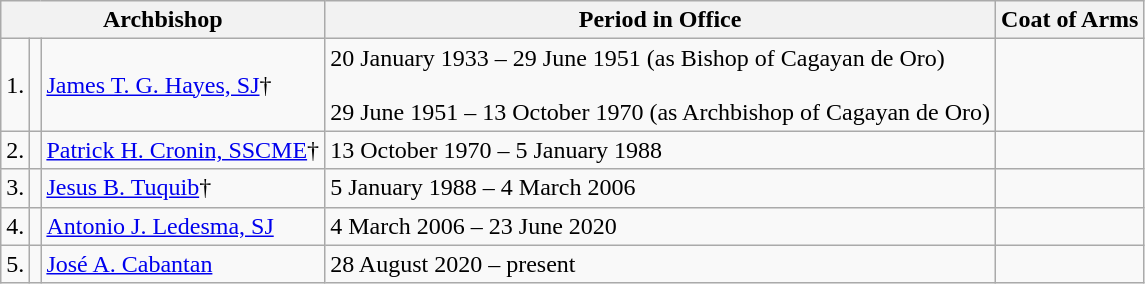<table class="wikitable">
<tr>
<th colspan=3>Archbishop</th>
<th>Period in Office</th>
<th>Coat of Arms</th>
</tr>
<tr>
<td>1.</td>
<td></td>
<td><a href='#'>James T. G. Hayes, SJ</a>†<br></td>
<td>20 January 1933 – 29 June 1951 (as Bishop of Cagayan de Oro) <br> <br> 29 June 1951 – 13 October 1970 (as Archbishop of Cagayan de Oro) <br></td>
<td></td>
</tr>
<tr>
<td>2.</td>
<td></td>
<td><a href='#'>Patrick H. Cronin, SSCME</a>†<br></td>
<td>13 October 1970 – 5 January 1988<br></td>
<td></td>
</tr>
<tr>
<td>3.</td>
<td></td>
<td><a href='#'>Jesus B. Tuquib</a>†<br></td>
<td>5 January 1988 – 4 March 2006 <br></td>
<td></td>
</tr>
<tr>
<td>4.</td>
<td></td>
<td><a href='#'>Antonio J. Ledesma, SJ</a><br></td>
<td>4 March 2006 – 23 June 2020 <br></td>
<td></td>
</tr>
<tr>
<td>5.</td>
<td></td>
<td><a href='#'>José A. Cabantan</a><br></td>
<td>28 August 2020 – present <br></td>
<td></td>
</tr>
</table>
